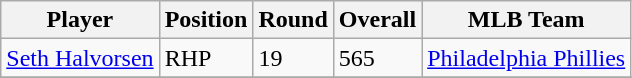<table class="wikitable">
<tr>
<th>Player</th>
<th>Position</th>
<th>Round</th>
<th>Overall</th>
<th>MLB Team</th>
</tr>
<tr>
<td><a href='#'>Seth Halvorsen</a></td>
<td>RHP</td>
<td>19</td>
<td>565</td>
<td><a href='#'>Philadelphia Phillies</a></td>
</tr>
<tr>
</tr>
</table>
